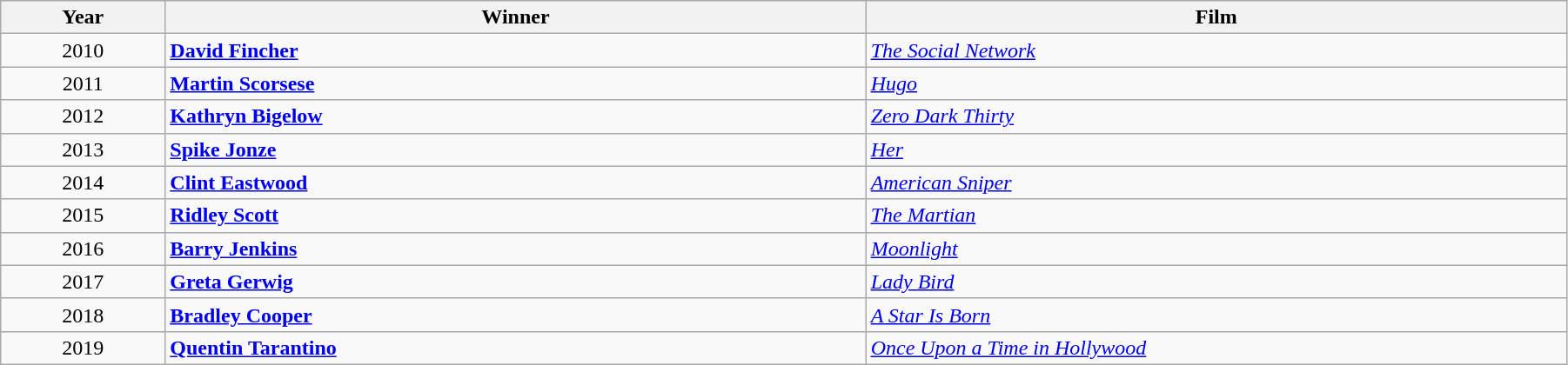<table class="wikitable" width="95%" cellpadding="5">
<tr>
<th width="100"><strong>Year</strong></th>
<th width="450"><strong>Winner</strong></th>
<th width="450"><strong>Film</strong></th>
</tr>
<tr>
<td style="text-align:center;">2010</td>
<td><strong><a href='#'>David Fincher</a></strong></td>
<td><em><a href='#'>The Social Network</a></em></td>
</tr>
<tr>
<td style="text-align:center;">2011</td>
<td><strong><a href='#'>Martin Scorsese</a></strong></td>
<td><em><a href='#'>Hugo</a></em></td>
</tr>
<tr>
<td style="text-align:center;">2012</td>
<td><strong><a href='#'>Kathryn Bigelow</a></strong></td>
<td><em><a href='#'>Zero Dark Thirty</a></em></td>
</tr>
<tr>
<td style="text-align:center;">2013</td>
<td><strong><a href='#'>Spike Jonze</a></strong></td>
<td><em><a href='#'>Her</a></em></td>
</tr>
<tr>
<td style="text-align:center;">2014</td>
<td><strong><a href='#'>Clint Eastwood</a></strong></td>
<td><em><a href='#'>American Sniper</a></em></td>
</tr>
<tr>
<td style="text-align:center;">2015</td>
<td><strong><a href='#'>Ridley Scott</a></strong></td>
<td><em><a href='#'>The Martian</a></em></td>
</tr>
<tr>
<td style="text-align:center;">2016</td>
<td><strong><a href='#'>Barry Jenkins</a></strong></td>
<td><em><a href='#'>Moonlight</a></em></td>
</tr>
<tr>
<td style="text-align:center;">2017</td>
<td><strong><a href='#'>Greta Gerwig</a></strong></td>
<td><em><a href='#'>Lady Bird</a></em></td>
</tr>
<tr>
<td style="text-align:center;">2018</td>
<td><strong><a href='#'>Bradley Cooper</a></strong></td>
<td><em><a href='#'>A Star Is Born</a></em></td>
</tr>
<tr>
<td style="text-align:center;">2019</td>
<td><strong><a href='#'>Quentin Tarantino</a></strong></td>
<td><em><a href='#'>Once Upon a Time in Hollywood</a></em></td>
</tr>
</table>
